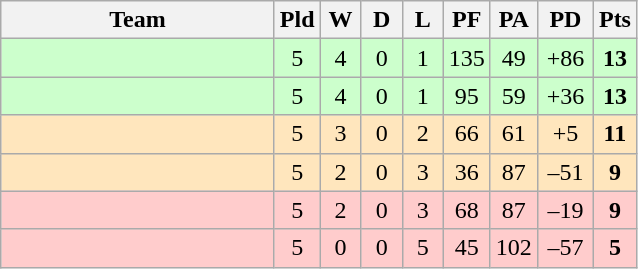<table class="wikitable" style="text-align:center;">
<tr>
<th width=175>Team</th>
<th width=20 abbr="Played">Pld</th>
<th width=20 abbr="Won">W</th>
<th width=20 abbr="Drawn">D</th>
<th width=20 abbr="Lost">L</th>
<th width=20 abbr="Points for">PF</th>
<th width=20 abbr="Points against">PA</th>
<th width=30 abbr="Points difference">PD</th>
<th width=20 abbr="Points">Pts</th>
</tr>
<tr style="background:#ccffcc">
<td align=left></td>
<td>5</td>
<td>4</td>
<td>0</td>
<td>1</td>
<td>135</td>
<td>49</td>
<td>+86</td>
<td><strong>13</strong></td>
</tr>
<tr style="background:#ccffcc">
<td align=left></td>
<td>5</td>
<td>4</td>
<td>0</td>
<td>1</td>
<td>95</td>
<td>59</td>
<td>+36</td>
<td><strong>13</strong></td>
</tr>
<tr style="background:#ffe6bd">
<td align=left></td>
<td>5</td>
<td>3</td>
<td>0</td>
<td>2</td>
<td>66</td>
<td>61</td>
<td>+5</td>
<td><strong>11</strong></td>
</tr>
<tr style="background:#ffe6bd">
<td align=left></td>
<td>5</td>
<td>2</td>
<td>0</td>
<td>3</td>
<td>36</td>
<td>87</td>
<td>–51</td>
<td><strong>9</strong></td>
</tr>
<tr style="background:#fcc">
<td align=left></td>
<td>5</td>
<td>2</td>
<td>0</td>
<td>3</td>
<td>68</td>
<td>87</td>
<td>–19</td>
<td><strong>9</strong></td>
</tr>
<tr style="background:#fcc">
<td align=left></td>
<td>5</td>
<td>0</td>
<td>0</td>
<td>5</td>
<td>45</td>
<td>102</td>
<td>–57</td>
<td><strong>5</strong></td>
</tr>
</table>
